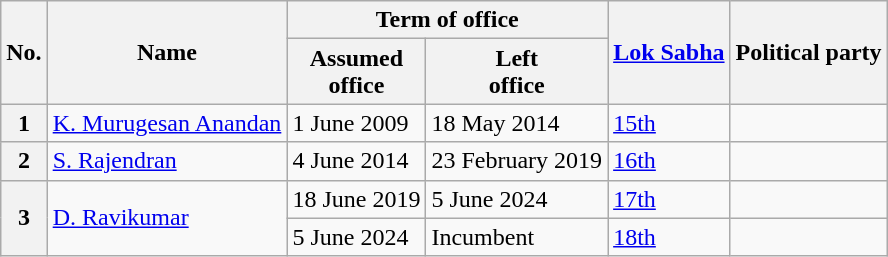<table class="wikitable sortable">
<tr>
<th rowspan="2">No.</th>
<th rowspan="2">Name</th>
<th colspan="2">Term of office</th>
<th rowspan="2"><a href='#'>Lok Sabha</a><br></th>
<th rowspan="2" colspan="2">Political party</th>
</tr>
<tr>
<th>Assumed<br>office</th>
<th>Left<br>office</th>
</tr>
<tr>
<th>1</th>
<td><a href='#'>K. Murugesan Anandan</a></td>
<td>1 June 2009</td>
<td>18 May 2014</td>
<td><a href='#'>15th</a><br></td>
<td></td>
</tr>
<tr>
<th>2</th>
<td><a href='#'>S. Rajendran</a></td>
<td>4 June 2014</td>
<td>23 February 2019</td>
<td><a href='#'>16th</a><br></td>
</tr>
<tr>
<th rowspan=2>3</th>
<td rowspan=2><a href='#'>D. Ravikumar</a></td>
<td>18 June 2019</td>
<td>5 June 2024</td>
<td><a href='#'>17th</a><br></td>
<td></td>
</tr>
<tr>
<td>5 June 2024</td>
<td>Incumbent</td>
<td><a href='#'>18th</a><br></td>
<td></td>
</tr>
</table>
